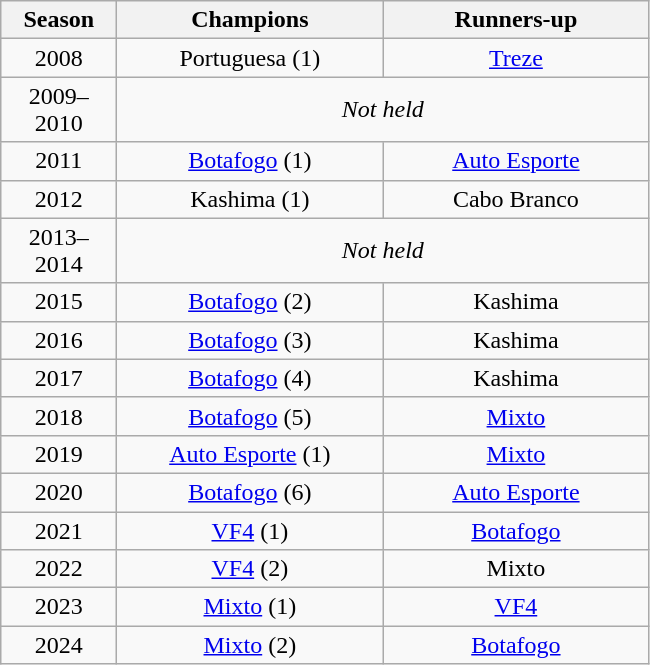<table class="wikitable" style="text-align:center; margin-left:1em;">
<tr>
<th style="width:70px">Season</th>
<th style="width:170px">Champions</th>
<th style="width:170px">Runners-up</th>
</tr>
<tr>
<td>2008</td>
<td>Portuguesa (1)</td>
<td><a href='#'>Treze</a></td>
</tr>
<tr>
<td>2009–2010</td>
<td colspan=2 align=center><em>Not held</em></td>
</tr>
<tr>
<td>2011</td>
<td><a href='#'>Botafogo</a> (1)</td>
<td><a href='#'>Auto Esporte</a></td>
</tr>
<tr>
<td>2012</td>
<td>Kashima (1)</td>
<td>Cabo Branco</td>
</tr>
<tr>
<td>2013–2014</td>
<td colspan=2 align=center><em>Not held</em></td>
</tr>
<tr>
<td>2015</td>
<td><a href='#'>Botafogo</a> (2)</td>
<td>Kashima</td>
</tr>
<tr>
<td>2016</td>
<td><a href='#'>Botafogo</a> (3)</td>
<td>Kashima</td>
</tr>
<tr>
<td>2017</td>
<td><a href='#'>Botafogo</a> (4)</td>
<td>Kashima</td>
</tr>
<tr>
<td>2018</td>
<td><a href='#'>Botafogo</a> (5)</td>
<td><a href='#'>Mixto</a></td>
</tr>
<tr>
<td>2019</td>
<td><a href='#'>Auto Esporte</a> (1)</td>
<td><a href='#'>Mixto</a></td>
</tr>
<tr>
<td>2020</td>
<td><a href='#'>Botafogo</a> (6)</td>
<td><a href='#'>Auto Esporte</a></td>
</tr>
<tr>
<td>2021</td>
<td><a href='#'>VF4</a> (1)</td>
<td><a href='#'>Botafogo</a></td>
</tr>
<tr>
<td>2022</td>
<td><a href='#'>VF4</a> (2)</td>
<td>Mixto</td>
</tr>
<tr>
<td>2023</td>
<td><a href='#'>Mixto</a> (1)</td>
<td><a href='#'>VF4</a></td>
</tr>
<tr>
<td>2024</td>
<td><a href='#'>Mixto</a> (2)</td>
<td><a href='#'>Botafogo</a></td>
</tr>
</table>
